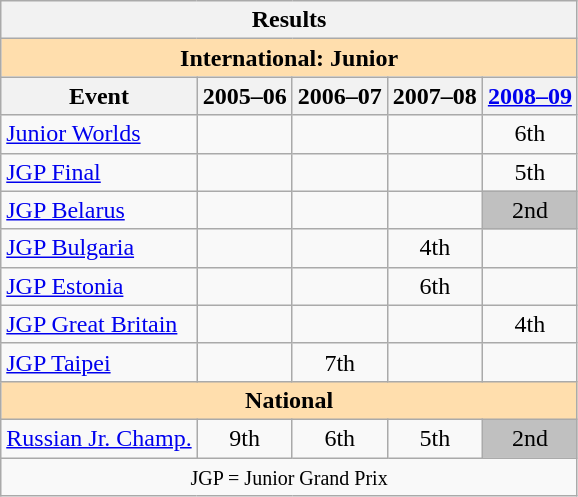<table class="wikitable" style="text-align:center">
<tr>
<th colspan=5 align=center><strong>Results</strong></th>
</tr>
<tr>
<th style="background-color: #ffdead; " colspan=5 align=center><strong>International: Junior</strong></th>
</tr>
<tr>
<th>Event</th>
<th>2005–06</th>
<th>2006–07</th>
<th>2007–08</th>
<th><a href='#'>2008–09</a></th>
</tr>
<tr>
<td align=left><a href='#'>Junior Worlds</a></td>
<td></td>
<td></td>
<td></td>
<td>6th</td>
</tr>
<tr>
<td align=left><a href='#'>JGP Final</a></td>
<td></td>
<td></td>
<td></td>
<td>5th</td>
</tr>
<tr>
<td align=left><a href='#'>JGP Belarus</a></td>
<td></td>
<td></td>
<td></td>
<td bgcolor=silver>2nd</td>
</tr>
<tr>
<td align=left><a href='#'>JGP Bulgaria</a></td>
<td></td>
<td></td>
<td>4th</td>
<td></td>
</tr>
<tr>
<td align=left><a href='#'>JGP Estonia</a></td>
<td></td>
<td></td>
<td>6th</td>
<td></td>
</tr>
<tr>
<td align=left><a href='#'>JGP Great Britain</a></td>
<td></td>
<td></td>
<td></td>
<td>4th</td>
</tr>
<tr>
<td align=left><a href='#'>JGP Taipei</a></td>
<td></td>
<td>7th</td>
<td></td>
<td></td>
</tr>
<tr>
<th style="background-color: #ffdead; " colspan=5 align=center><strong>National</strong></th>
</tr>
<tr>
<td align=left><a href='#'>Russian Jr. Champ.</a></td>
<td>9th</td>
<td>6th</td>
<td>5th</td>
<td bgcolor=silver>2nd</td>
</tr>
<tr>
<td colspan=5 align=center><small> JGP = Junior Grand Prix </small></td>
</tr>
</table>
